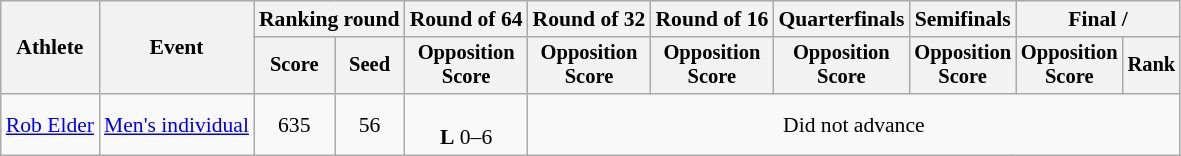<table class="wikitable" style="font-size:90%">
<tr>
<th rowspan=2>Athlete</th>
<th rowspan=2>Event</th>
<th colspan="2">Ranking round</th>
<th>Round of 64</th>
<th>Round of 32</th>
<th>Round of 16</th>
<th>Quarterfinals</th>
<th>Semifinals</th>
<th colspan="2">Final / </th>
</tr>
<tr style="font-size:95%">
<th>Score</th>
<th>Seed</th>
<th>Opposition<br>Score</th>
<th>Opposition<br>Score</th>
<th>Opposition<br>Score</th>
<th>Opposition<br>Score</th>
<th>Opposition<br>Score</th>
<th>Opposition<br>Score</th>
<th>Rank</th>
</tr>
<tr align=center>
<td align=left><a href='#'>Rob Elder</a></td>
<td align=left><a href='#'>Men's individual</a></td>
<td>635</td>
<td>56</td>
<td><br><strong>L</strong> 0–6</td>
<td colspan=6>Did not advance</td>
</tr>
</table>
